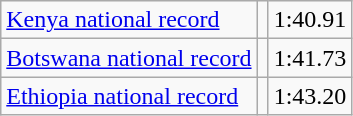<table class="wikitable">
<tr>
<td><a href='#'>Kenya national record</a></td>
<td></td>
<td>1:40.91</td>
</tr>
<tr>
<td><a href='#'>Botswana national record</a></td>
<td></td>
<td>1:41.73</td>
</tr>
<tr>
<td><a href='#'>Ethiopia national record</a></td>
<td></td>
<td>1:43.20</td>
</tr>
</table>
